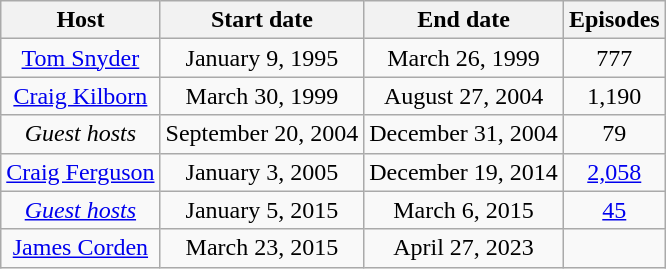<table class="wikitable plainrowheaders" style="text-align:center;">
<tr>
<th>Host</th>
<th>Start date</th>
<th>End date</th>
<th>Episodes</th>
</tr>
<tr>
<td><a href='#'>Tom Snyder</a></td>
<td>January 9, 1995</td>
<td>March 26, 1999</td>
<td>777</td>
</tr>
<tr>
<td><a href='#'>Craig Kilborn</a></td>
<td>March 30, 1999</td>
<td>August 27, 2004</td>
<td>1,190</td>
</tr>
<tr>
<td><em>Guest hosts</em></td>
<td>September 20, 2004</td>
<td>December 31, 2004</td>
<td>79</td>
</tr>
<tr>
<td><a href='#'>Craig Ferguson</a></td>
<td>January 3, 2005</td>
<td>December 19, 2014</td>
<td><a href='#'>2,058</a></td>
</tr>
<tr>
<td><a href='#'><em>Guest hosts</em></a></td>
<td>January 5, 2015</td>
<td>March 6, 2015</td>
<td><a href='#'>45</a></td>
</tr>
<tr>
<td><a href='#'>James Corden</a></td>
<td>March 23, 2015</td>
<td>April 27, 2023</td>
<td><a href='#'></a></td>
</tr>
</table>
